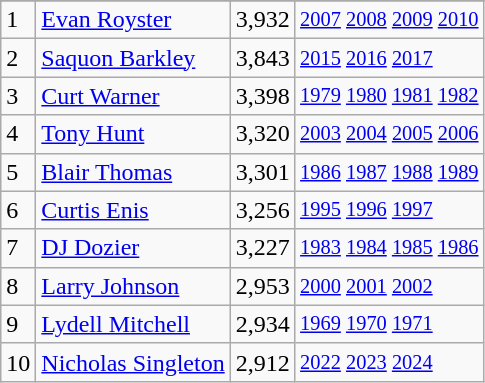<table class="wikitable">
<tr>
</tr>
<tr>
<td>1</td>
<td><a href='#'>Evan Royster</a></td>
<td>3,932</td>
<td style="font-size:85%;"><a href='#'>2007</a> <a href='#'>2008</a> <a href='#'>2009</a> <a href='#'>2010</a></td>
</tr>
<tr>
<td>2</td>
<td><a href='#'>Saquon Barkley</a></td>
<td>3,843</td>
<td style="font-size:85%;"><a href='#'>2015</a> <a href='#'>2016</a> <a href='#'>2017</a></td>
</tr>
<tr>
<td>3</td>
<td><a href='#'>Curt Warner</a></td>
<td>3,398</td>
<td style="font-size:85%;"><a href='#'>1979</a> <a href='#'>1980</a> <a href='#'>1981</a> <a href='#'>1982</a></td>
</tr>
<tr>
<td>4</td>
<td><a href='#'>Tony Hunt</a></td>
<td>3,320</td>
<td style="font-size:85%;"><a href='#'>2003</a> <a href='#'>2004</a> <a href='#'>2005</a> <a href='#'>2006</a></td>
</tr>
<tr>
<td>5</td>
<td><a href='#'>Blair Thomas</a></td>
<td>3,301</td>
<td style="font-size:85%;"><a href='#'>1986</a> <a href='#'>1987</a> <a href='#'>1988</a> <a href='#'>1989</a></td>
</tr>
<tr>
<td>6</td>
<td><a href='#'>Curtis Enis</a></td>
<td>3,256</td>
<td style="font-size:85%;"><a href='#'>1995</a> <a href='#'>1996</a> <a href='#'>1997</a></td>
</tr>
<tr>
<td>7</td>
<td><a href='#'>DJ Dozier</a></td>
<td>3,227</td>
<td style="font-size:85%;"><a href='#'>1983</a> <a href='#'>1984</a> <a href='#'>1985</a> <a href='#'>1986</a></td>
</tr>
<tr>
<td>8</td>
<td><a href='#'>Larry Johnson</a></td>
<td>2,953</td>
<td style="font-size:85%;"><a href='#'>2000</a> <a href='#'>2001</a> <a href='#'>2002</a></td>
</tr>
<tr>
<td>9</td>
<td><a href='#'>Lydell Mitchell</a></td>
<td>2,934</td>
<td style="font-size:85%;"><a href='#'>1969</a> <a href='#'>1970</a> <a href='#'>1971</a></td>
</tr>
<tr>
<td>10</td>
<td><a href='#'>Nicholas Singleton</a></td>
<td>2,912</td>
<td style="font-size:85%;"><a href='#'>2022</a> <a href='#'>2023</a> <a href='#'>2024</a></td>
</tr>
</table>
